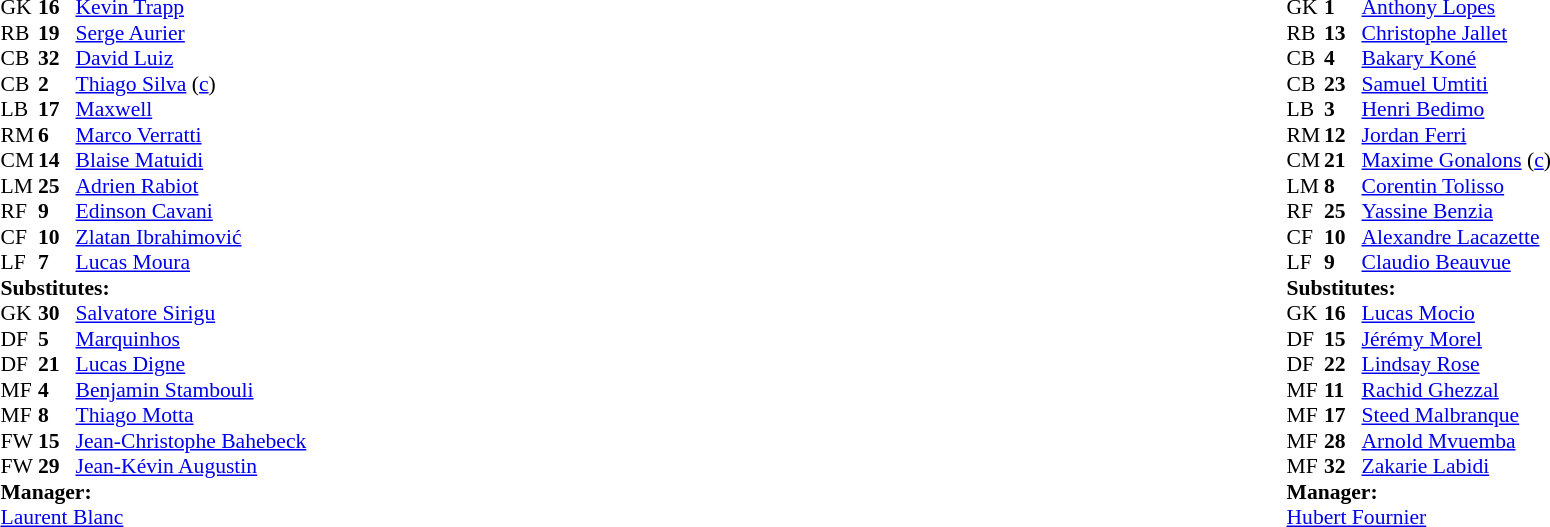<table width="100%">
<tr>
<td valign="top" width="50%"><br><table style="font-size: 90%" cellspacing="0" cellpadding="0">
<tr>
<th width=25></th>
<th width=25></th>
</tr>
<tr>
<td>GK</td>
<td><strong>16</strong></td>
<td> <a href='#'>Kevin Trapp</a></td>
</tr>
<tr>
<td>RB</td>
<td><strong>19</strong></td>
<td> <a href='#'>Serge Aurier</a></td>
</tr>
<tr>
<td>CB</td>
<td><strong>32</strong></td>
<td> <a href='#'>David Luiz</a></td>
<td></td>
</tr>
<tr>
<td>CB</td>
<td><strong>2</strong></td>
<td> <a href='#'>Thiago Silva</a> (<a href='#'>c</a>)</td>
</tr>
<tr>
<td>LB</td>
<td><strong>17</strong></td>
<td> <a href='#'>Maxwell</a></td>
</tr>
<tr>
<td>RM</td>
<td><strong>6</strong></td>
<td> <a href='#'>Marco Verratti</a></td>
<td></td>
<td></td>
</tr>
<tr>
<td>CM</td>
<td><strong>14</strong></td>
<td> <a href='#'>Blaise Matuidi</a></td>
</tr>
<tr>
<td>LM</td>
<td><strong>25</strong></td>
<td> <a href='#'>Adrien Rabiot</a></td>
</tr>
<tr>
<td>RF</td>
<td><strong>9</strong></td>
<td> <a href='#'>Edinson Cavani</a></td>
<td></td>
<td></td>
</tr>
<tr>
<td>CF</td>
<td><strong>10</strong></td>
<td> <a href='#'>Zlatan Ibrahimović</a></td>
</tr>
<tr>
<td>LF</td>
<td><strong>7</strong></td>
<td> <a href='#'>Lucas Moura</a></td>
<td></td>
<td></td>
</tr>
<tr>
</tr>
<tr>
<td colspan=3><strong>Substitutes:</strong></td>
</tr>
<tr>
<td>GK</td>
<td><strong>30</strong></td>
<td> <a href='#'>Salvatore Sirigu</a></td>
</tr>
<tr>
<td>DF</td>
<td><strong>5</strong></td>
<td> <a href='#'>Marquinhos</a></td>
</tr>
<tr>
<td>DF</td>
<td><strong>21</strong></td>
<td> <a href='#'>Lucas Digne</a></td>
</tr>
<tr>
<td>MF</td>
<td><strong>4</strong></td>
<td> <a href='#'>Benjamin Stambouli</a></td>
<td></td>
<td></td>
</tr>
<tr>
<td>MF</td>
<td><strong>8</strong></td>
<td> <a href='#'>Thiago Motta</a></td>
</tr>
<tr>
<td>FW</td>
<td><strong>15</strong></td>
<td> <a href='#'>Jean-Christophe Bahebeck</a></td>
<td></td>
<td></td>
</tr>
<tr>
<td>FW</td>
<td><strong>29</strong></td>
<td> <a href='#'>Jean-Kévin Augustin</a></td>
<td></td>
<td></td>
</tr>
<tr>
<td colspan=3><strong>Manager:</strong></td>
</tr>
<tr>
<td colspan=4> <a href='#'>Laurent Blanc</a></td>
</tr>
</table>
</td>
<td valign="top"></td>
<td style="vertical-align:top; width:50%"><br><table cellspacing="0" cellpadding="0" style="font-size:90%; margin:auto">
<tr>
<th width=25></th>
<th width=25></th>
</tr>
<tr>
<td>GK</td>
<td><strong>1</strong></td>
<td> <a href='#'>Anthony Lopes</a></td>
</tr>
<tr>
<td>RB</td>
<td><strong>13</strong></td>
<td> <a href='#'>Christophe Jallet</a></td>
</tr>
<tr>
<td>CB</td>
<td><strong>4</strong></td>
<td> <a href='#'>Bakary Koné</a></td>
</tr>
<tr>
<td>CB</td>
<td><strong>23</strong></td>
<td> <a href='#'>Samuel Umtiti</a></td>
</tr>
<tr>
<td>LB</td>
<td><strong>3</strong></td>
<td> <a href='#'>Henri Bedimo</a></td>
</tr>
<tr>
<td>RM</td>
<td><strong>12</strong></td>
<td> <a href='#'>Jordan Ferri</a></td>
<td></td>
<td></td>
</tr>
<tr>
<td>CM</td>
<td><strong>21</strong></td>
<td> <a href='#'>Maxime Gonalons</a> (<a href='#'>c</a>)</td>
<td> </td>
</tr>
<tr>
<td>LM</td>
<td><strong>8</strong></td>
<td> <a href='#'>Corentin Tolisso</a></td>
</tr>
<tr>
<td>RF</td>
<td><strong>25</strong></td>
<td> <a href='#'>Yassine Benzia</a></td>
<td></td>
<td></td>
</tr>
<tr>
<td>CF</td>
<td><strong>10</strong></td>
<td> <a href='#'>Alexandre Lacazette</a></td>
</tr>
<tr>
<td>LF</td>
<td><strong>9</strong></td>
<td> <a href='#'>Claudio Beauvue</a></td>
</tr>
<tr>
<td colspan=3><strong>Substitutes:</strong></td>
</tr>
<tr>
<td>GK</td>
<td><strong>16</strong></td>
<td> <a href='#'>Lucas Mocio</a></td>
</tr>
<tr>
<td>DF</td>
<td><strong>15</strong></td>
<td> <a href='#'>Jérémy Morel</a></td>
</tr>
<tr>
<td>DF</td>
<td><strong>22</strong></td>
<td> <a href='#'>Lindsay Rose</a></td>
</tr>
<tr>
<td>MF</td>
<td><strong>11</strong></td>
<td> <a href='#'>Rachid Ghezzal</a></td>
<td></td>
<td></td>
</tr>
<tr>
<td>MF</td>
<td><strong>17</strong></td>
<td> <a href='#'>Steed Malbranque</a></td>
<td></td>
<td></td>
</tr>
<tr>
<td>MF</td>
<td><strong>28</strong></td>
<td> <a href='#'>Arnold Mvuemba</a></td>
</tr>
<tr>
<td>MF</td>
<td><strong>32</strong></td>
<td> <a href='#'>Zakarie Labidi</a></td>
</tr>
<tr>
<td colspan=3><strong>Manager:</strong></td>
</tr>
<tr>
<td colspan=4> <a href='#'>Hubert Fournier</a></td>
</tr>
</table>
</td>
</tr>
</table>
